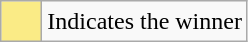<table class="wikitable">
<tr>
<td style="background:#FAEB86; height:20px; width:20px"></td>
<td>Indicates the winner</td>
</tr>
</table>
